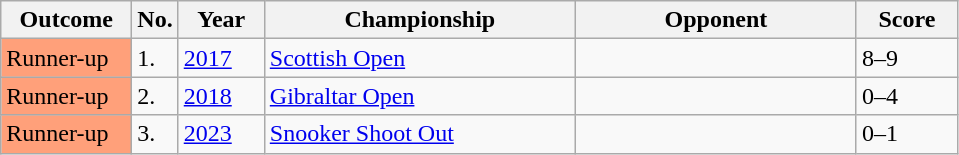<table class="sortable wikitable">
<tr>
<th width="80">Outcome</th>
<th width="20">No.</th>
<th width="50">Year</th>
<th width="200">Championship</th>
<th width="180">Opponent</th>
<th width="60">Score</th>
</tr>
<tr>
<td style="background:#ffa07a;">Runner-up</td>
<td>1.</td>
<td><a href='#'>2017</a></td>
<td><a href='#'>Scottish Open</a></td>
<td> </td>
<td>8–9</td>
</tr>
<tr>
<td style="background:#ffa07a;">Runner-up</td>
<td>2.</td>
<td><a href='#'>2018</a></td>
<td><a href='#'>Gibraltar Open</a></td>
<td> </td>
<td>0–4</td>
</tr>
<tr>
<td style="background:#ffa07a;">Runner-up</td>
<td>3.</td>
<td><a href='#'>2023</a></td>
<td><a href='#'>Snooker Shoot Out</a></td>
<td> </td>
<td>0–1</td>
</tr>
</table>
